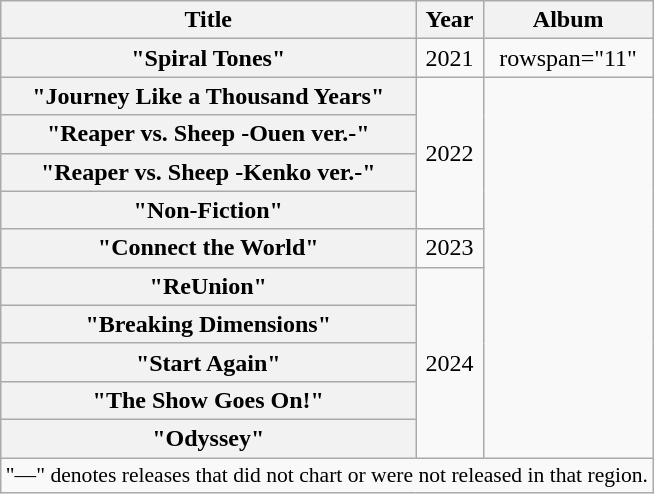<table class="wikitable plainrowheaders" style="text-align:center;">
<tr>
<th scope="col">Title</th>
<th scope="col">Year</th>
<th scope="col">Album</th>
</tr>
<tr>
<th scope="row">"Spiral Tones"<br></th>
<td>2021</td>
<td>rowspan="11" </td>
</tr>
<tr>
<th scope="row">"Journey Like a Thousand Years"<br></th>
<td rowspan="4">2022</td>
</tr>
<tr>
<th scope="row">"Reaper vs. Sheep -Ouen ver.-"<br></th>
</tr>
<tr>
<th scope="row">"Reaper vs. Sheep -Kenko ver.-"<br></th>
</tr>
<tr>
<th scope="row">"Non-Fiction"<br></th>
</tr>
<tr>
<th scope="row">"Connect the World"<br></th>
<td>2023</td>
</tr>
<tr>
<th scope="row">"ReUnion"<br></th>
<td rowspan="5">2024</td>
</tr>
<tr>
<th scope="row">"Breaking Dimensions"<br></th>
</tr>
<tr>
<th scope="row">"Start Again"<br></th>
</tr>
<tr>
<th scope="row">"The Show Goes On!"<br></th>
</tr>
<tr>
<th scope="row">"Odyssey"<br></th>
</tr>
<tr>
<td colspan="6" style="font-size:90%;">"—" denotes releases that did not chart or were not released in that region.</td>
</tr>
</table>
